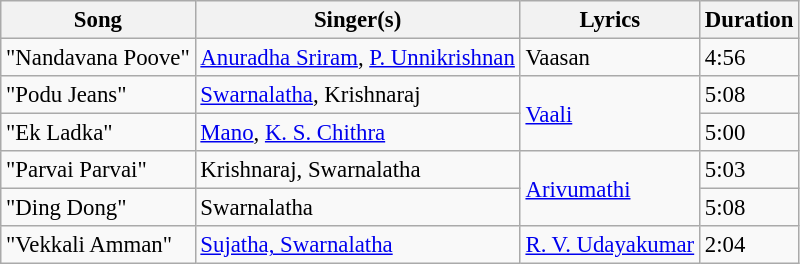<table class="wikitable" style="font-size:95%;">
<tr>
<th>Song</th>
<th>Singer(s)</th>
<th>Lyrics</th>
<th>Duration</th>
</tr>
<tr>
<td>"Nandavana Poove"</td>
<td><a href='#'>Anuradha Sriram</a>, <a href='#'>P. Unnikrishnan</a></td>
<td>Vaasan</td>
<td>4:56</td>
</tr>
<tr>
<td>"Podu Jeans"</td>
<td><a href='#'>Swarnalatha</a>, Krishnaraj</td>
<td rowspan=2><a href='#'>Vaali</a></td>
<td>5:08</td>
</tr>
<tr>
<td>"Ek Ladka"</td>
<td><a href='#'>Mano</a>, <a href='#'>K. S. Chithra</a></td>
<td>5:00</td>
</tr>
<tr>
<td>"Parvai Parvai"</td>
<td>Krishnaraj, Swarnalatha</td>
<td rowspan=2><a href='#'>Arivumathi</a></td>
<td>5:03</td>
</tr>
<tr>
<td>"Ding Dong"</td>
<td>Swarnalatha</td>
<td>5:08</td>
</tr>
<tr>
<td>"Vekkali Amman"</td>
<td><a href='#'>Sujatha, Swarnalatha</a></td>
<td><a href='#'>R. V. Udayakumar</a></td>
<td>2:04</td>
</tr>
</table>
